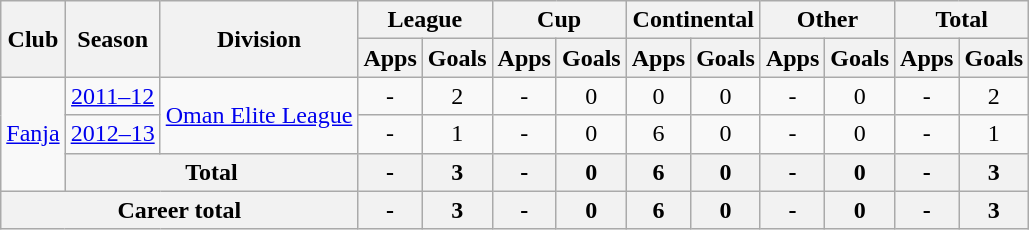<table class="wikitable" style="text-align: center;">
<tr>
<th rowspan="2">Club</th>
<th rowspan="2">Season</th>
<th rowspan="2">Division</th>
<th colspan="2">League</th>
<th colspan="2">Cup</th>
<th colspan="2">Continental</th>
<th colspan="2">Other</th>
<th colspan="2">Total</th>
</tr>
<tr>
<th>Apps</th>
<th>Goals</th>
<th>Apps</th>
<th>Goals</th>
<th>Apps</th>
<th>Goals</th>
<th>Apps</th>
<th>Goals</th>
<th>Apps</th>
<th>Goals</th>
</tr>
<tr>
<td rowspan="3"><a href='#'>Fanja</a></td>
<td><a href='#'>2011–12</a></td>
<td rowspan="2"><a href='#'>Oman Elite League</a></td>
<td>-</td>
<td>2</td>
<td>-</td>
<td>0</td>
<td>0</td>
<td>0</td>
<td>-</td>
<td>0</td>
<td>-</td>
<td>2</td>
</tr>
<tr>
<td><a href='#'>2012–13</a></td>
<td>-</td>
<td>1</td>
<td>-</td>
<td>0</td>
<td>6</td>
<td>0</td>
<td>-</td>
<td>0</td>
<td>-</td>
<td>1</td>
</tr>
<tr>
<th colspan="2">Total</th>
<th>-</th>
<th>3</th>
<th>-</th>
<th>0</th>
<th>6</th>
<th>0</th>
<th>-</th>
<th>0</th>
<th>-</th>
<th>3</th>
</tr>
<tr>
<th colspan="3">Career total</th>
<th>-</th>
<th>3</th>
<th>-</th>
<th>0</th>
<th>6</th>
<th>0</th>
<th>-</th>
<th>0</th>
<th>-</th>
<th>3</th>
</tr>
</table>
